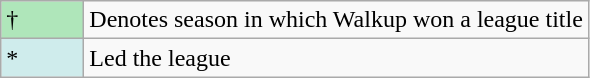<table class="wikitable">
<tr>
<td style="background:#AFE6BA; width:3em;">†</td>
<td>Denotes season in which Walkup won a league title</td>
</tr>
<tr>
<td style="background:#CFECEC; width:1em">*</td>
<td>Led the league</td>
</tr>
</table>
